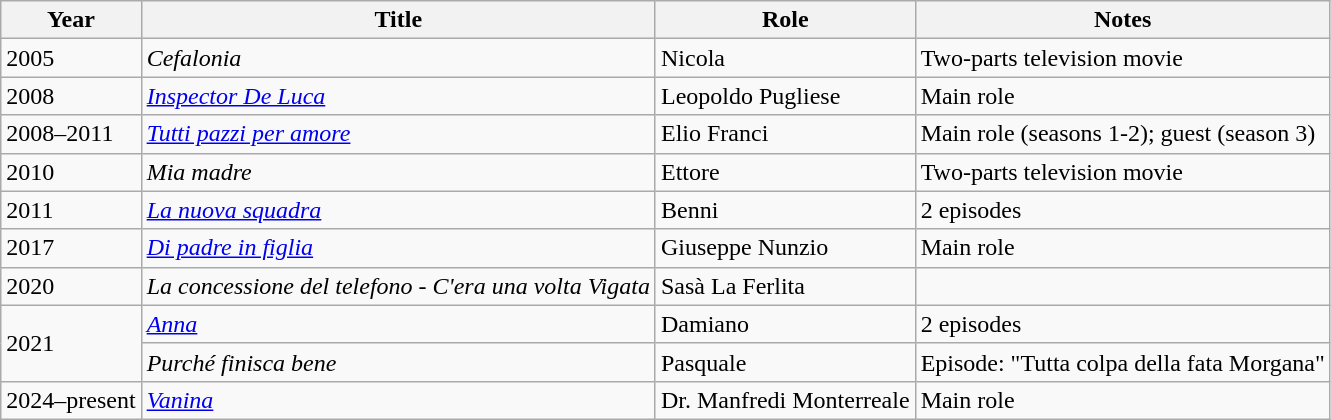<table class="wikitable plainrowheaders sortable">
<tr>
<th scope="col">Year</th>
<th scope="col">Title</th>
<th scope="col">Role</th>
<th scope="col" class="unsortable">Notes</th>
</tr>
<tr>
<td>2005</td>
<td><em>Cefalonia</em></td>
<td>Nicola</td>
<td>Two-parts television movie</td>
</tr>
<tr>
<td>2008</td>
<td><em><a href='#'>Inspector De Luca</a></em></td>
<td>Leopoldo Pugliese</td>
<td>Main role</td>
</tr>
<tr>
<td>2008–2011</td>
<td><em><a href='#'>Tutti pazzi per amore</a></em></td>
<td>Elio Franci</td>
<td>Main role (seasons 1-2); guest (season 3)</td>
</tr>
<tr>
<td>2010</td>
<td><em>Mia madre</em></td>
<td>Ettore</td>
<td>Two-parts television movie</td>
</tr>
<tr>
<td>2011</td>
<td><em><a href='#'>La nuova squadra</a></em></td>
<td>Benni</td>
<td>2 episodes</td>
</tr>
<tr>
<td>2017</td>
<td><em><a href='#'>Di padre in figlia</a></em></td>
<td>Giuseppe Nunzio</td>
<td>Main role</td>
</tr>
<tr>
<td>2020</td>
<td><em>La concessione del telefono - C'era una volta Vigata</em></td>
<td>Sasà La Ferlita</td>
<td></td>
</tr>
<tr>
<td rowspan=2>2021</td>
<td><em><a href='#'>Anna</a></em></td>
<td>Damiano</td>
<td>2 episodes</td>
</tr>
<tr>
<td><em>Purché finisca bene</em></td>
<td>Pasquale</td>
<td>Episode: "Tutta colpa della fata Morgana"</td>
</tr>
<tr>
<td>2024–present</td>
<td><em><a href='#'>Vanina</a></em></td>
<td>Dr. Manfredi Monterreale</td>
<td>Main role</td>
</tr>
</table>
